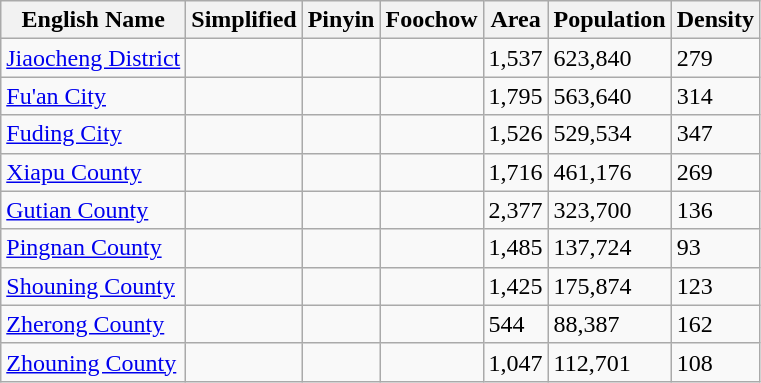<table class="wikitable sortable">
<tr>
<th>English Name</th>
<th>Simplified</th>
<th>Pinyin</th>
<th>Foochow</th>
<th>Area</th>
<th>Population</th>
<th>Density</th>
</tr>
<tr>
<td><a href='#'>Jiaocheng District</a></td>
<td></td>
<td></td>
<td></td>
<td>1,537</td>
<td>623,840</td>
<td>279</td>
</tr>
<tr>
<td><a href='#'>Fu'an City</a></td>
<td></td>
<td></td>
<td></td>
<td>1,795</td>
<td>563,640</td>
<td>314</td>
</tr>
<tr>
<td><a href='#'> Fuding City</a></td>
<td></td>
<td></td>
<td></td>
<td>1,526</td>
<td>529,534</td>
<td>347</td>
</tr>
<tr>
<td><a href='#'>Xiapu County</a></td>
<td></td>
<td></td>
<td></td>
<td>1,716</td>
<td>461,176</td>
<td>269</td>
</tr>
<tr>
<td><a href='#'>Gutian County</a></td>
<td></td>
<td></td>
<td></td>
<td>2,377</td>
<td>323,700</td>
<td>136</td>
</tr>
<tr>
<td><a href='#'>Pingnan County</a></td>
<td></td>
<td></td>
<td></td>
<td>1,485</td>
<td>137,724</td>
<td>93</td>
</tr>
<tr>
<td><a href='#'>Shouning County</a></td>
<td></td>
<td></td>
<td></td>
<td>1,425</td>
<td>175,874</td>
<td>123</td>
</tr>
<tr>
<td><a href='#'>Zherong County</a></td>
<td></td>
<td></td>
<td></td>
<td>544</td>
<td>88,387</td>
<td>162</td>
</tr>
<tr>
<td><a href='#'>Zhouning County</a></td>
<td></td>
<td></td>
<td></td>
<td>1,047</td>
<td>112,701</td>
<td>108</td>
</tr>
</table>
